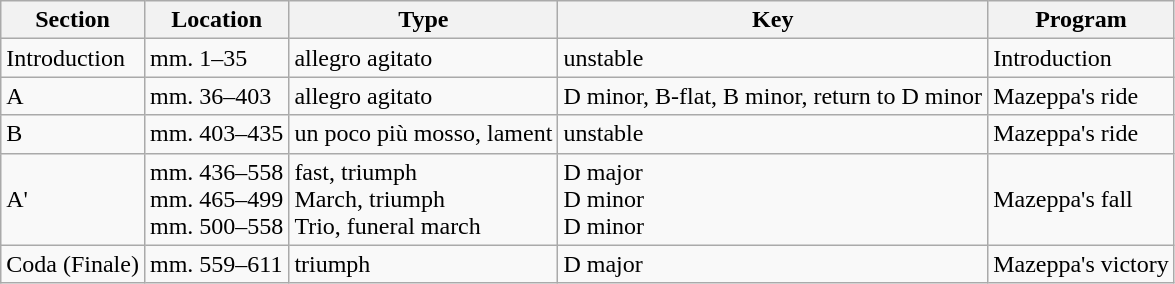<table class="wikitable">
<tr>
<th>Section</th>
<th>Location</th>
<th>Type</th>
<th>Key</th>
<th>Program</th>
</tr>
<tr>
<td>Introduction</td>
<td>mm. 1–35</td>
<td>allegro agitato</td>
<td>unstable</td>
<td>Introduction</td>
</tr>
<tr>
<td>A</td>
<td>mm. 36–403</td>
<td>allegro agitato</td>
<td>D minor, B-flat, B minor, return to D minor</td>
<td>Mazeppa's ride</td>
</tr>
<tr>
<td>B</td>
<td>mm. 403–435</td>
<td>un poco più mosso, lament</td>
<td>unstable</td>
<td>Mazeppa's ride</td>
</tr>
<tr>
<td>A'</td>
<td>mm. 436–558<br>mm. 465–499<br>mm. 500–558</td>
<td>fast, triumph<br>March, triumph<br>Trio, funeral march</td>
<td>D major<br>D minor<br>D minor</td>
<td>Mazeppa's fall</td>
</tr>
<tr>
<td>Coda (Finale)</td>
<td>mm. 559–611</td>
<td>triumph</td>
<td>D major</td>
<td>Mazeppa's victory</td>
</tr>
</table>
